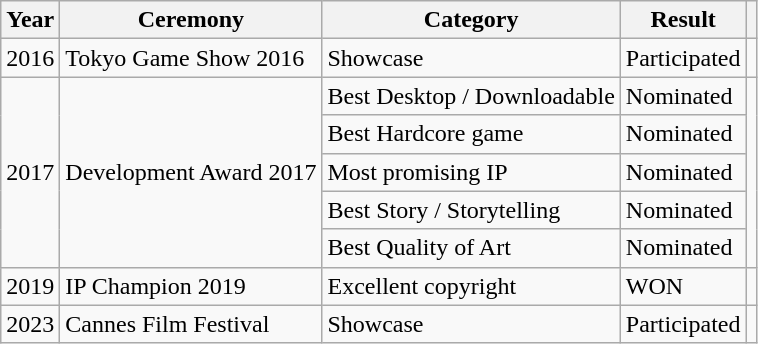<table class="wikitable">
<tr>
<th>Year</th>
<th>Ceremony</th>
<th>Category</th>
<th>Result</th>
<th></th>
</tr>
<tr>
<td>2016</td>
<td>Tokyo Game Show 2016</td>
<td>Showcase</td>
<td>Participated</td>
<td></td>
</tr>
<tr>
<td rowspan="5">2017</td>
<td rowspan="5">Development Award 2017</td>
<td>Best Desktop / Downloadable</td>
<td>Nominated</td>
<td rowspan="5"></td>
</tr>
<tr>
<td>Best Hardcore game</td>
<td>Nominated</td>
</tr>
<tr>
<td>Most promising IP</td>
<td>Nominated</td>
</tr>
<tr>
<td>Best Story / Storytelling</td>
<td>Nominated</td>
</tr>
<tr>
<td>Best Quality of Art</td>
<td>Nominated</td>
</tr>
<tr>
<td>2019</td>
<td>IP Champion 2019</td>
<td>Excellent copyright</td>
<td>WON</td>
<td></td>
</tr>
<tr>
<td>2023</td>
<td>Cannes Film Festival</td>
<td>Showcase</td>
<td>Participated</td>
<td></td>
</tr>
</table>
